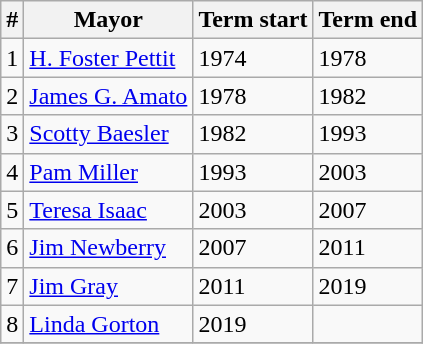<table class="wikitable sortable">
<tr>
<th align=center>#</th>
<th>Mayor</th>
<th>Term start</th>
<th>Term end</th>
</tr>
<tr>
<td>1</td>
<td><a href='#'>H. Foster Pettit</a></td>
<td>1974</td>
<td>1978</td>
</tr>
<tr>
<td>2</td>
<td><a href='#'>James G. Amato</a></td>
<td>1978</td>
<td>1982</td>
</tr>
<tr>
<td>3</td>
<td><a href='#'>Scotty Baesler</a></td>
<td>1982</td>
<td>1993</td>
</tr>
<tr>
<td>4</td>
<td><a href='#'>Pam Miller</a></td>
<td>1993</td>
<td>2003</td>
</tr>
<tr>
<td>5</td>
<td><a href='#'>Teresa Isaac</a></td>
<td>2003</td>
<td>2007</td>
</tr>
<tr>
<td>6</td>
<td><a href='#'>Jim Newberry</a></td>
<td>2007</td>
<td>2011</td>
</tr>
<tr>
<td>7</td>
<td><a href='#'>Jim Gray</a></td>
<td>2011</td>
<td>2019</td>
</tr>
<tr>
<td>8</td>
<td><a href='#'>Linda Gorton</a></td>
<td>2019</td>
<td></td>
</tr>
<tr>
</tr>
</table>
